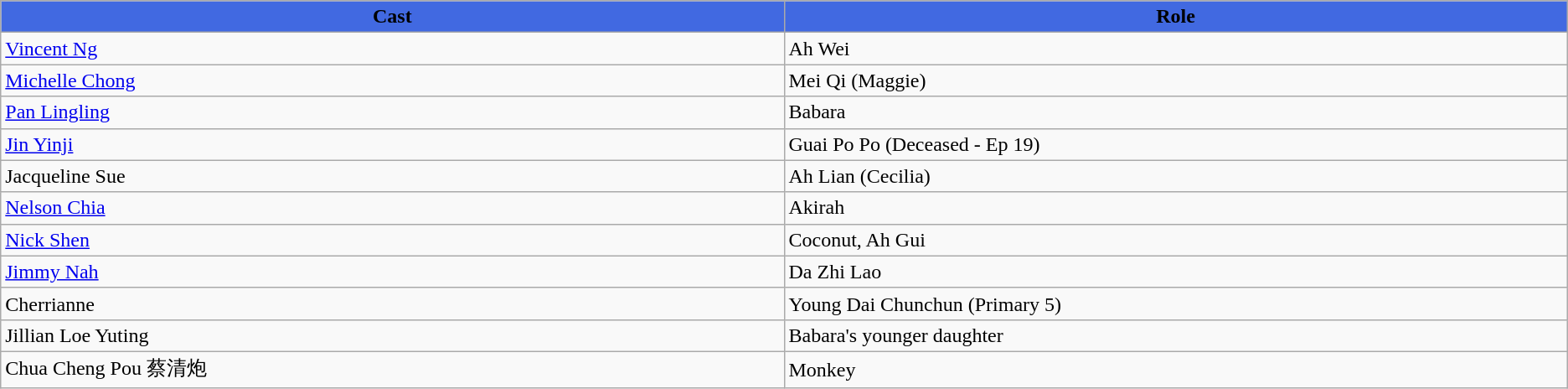<table class="wikitable">
<tr>
<th style="background:RoyalBlue; width:17%">Cast</th>
<th style="background:RoyalBlue; width:17%">Role</th>
</tr>
<tr>
<td><a href='#'>Vincent Ng</a></td>
<td>Ah Wei</td>
</tr>
<tr>
<td><a href='#'>Michelle Chong</a></td>
<td>Mei Qi (Maggie)</td>
</tr>
<tr>
<td><a href='#'>Pan Lingling</a></td>
<td>Babara</td>
</tr>
<tr>
<td><a href='#'>Jin Yinji</a></td>
<td>Guai Po Po (Deceased - Ep 19)</td>
</tr>
<tr>
<td>Jacqueline Sue</td>
<td>Ah Lian (Cecilia)</td>
</tr>
<tr>
<td><a href='#'>Nelson Chia</a></td>
<td>Akirah</td>
</tr>
<tr>
<td><a href='#'>Nick Shen</a></td>
<td>Coconut, Ah Gui</td>
</tr>
<tr>
<td><a href='#'>Jimmy Nah</a></td>
<td>Da Zhi Lao</td>
</tr>
<tr>
<td>Cherrianne</td>
<td>Young Dai Chunchun (Primary 5)</td>
</tr>
<tr>
<td>Jillian Loe Yuting</td>
<td>Babara's younger daughter</td>
</tr>
<tr>
<td>Chua Cheng Pou 蔡清炮</td>
<td>Monkey</td>
</tr>
</table>
